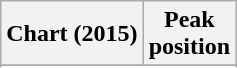<table class="wikitable sortable plainrowheaders">
<tr>
<th scope="col">Chart (2015)</th>
<th scope="col">Peak<br>position</th>
</tr>
<tr>
</tr>
<tr>
</tr>
<tr>
</tr>
<tr>
</tr>
<tr>
</tr>
<tr>
</tr>
<tr>
</tr>
<tr>
</tr>
<tr>
</tr>
</table>
